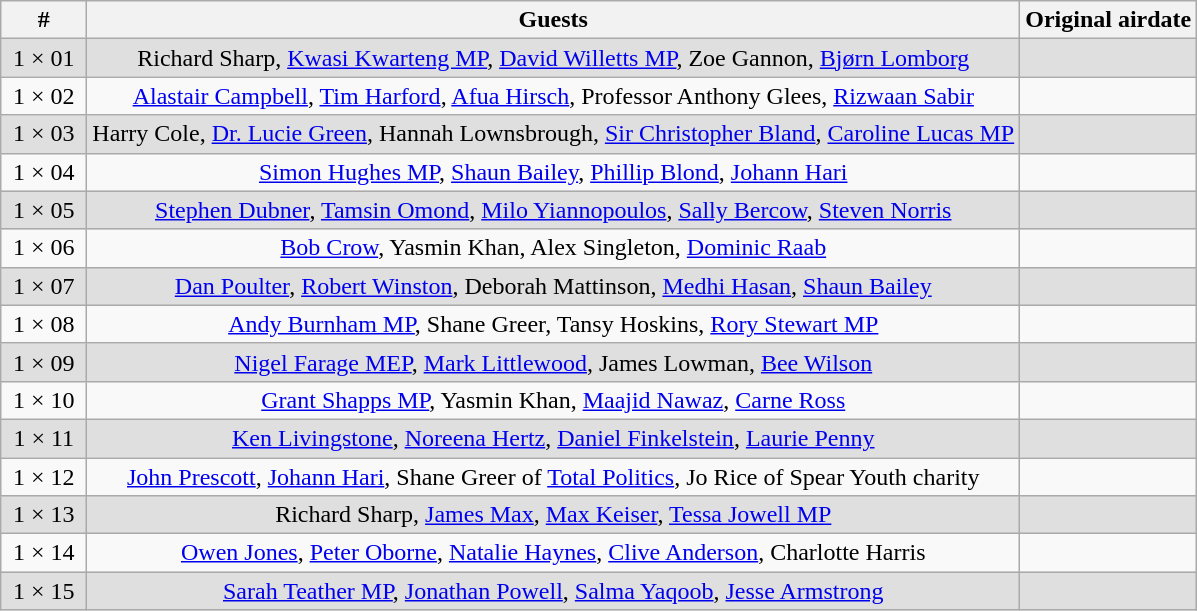<table class="wikitable" style="text-align:center;">
<tr>
<th width="50">#</th>
<th>Guests</th>
<th>Original airdate</th>
</tr>
<tr style="background:#dfdfdf;">
<td>1 × 01</td>
<td>Richard Sharp, <a href='#'>Kwasi Kwarteng MP</a>, <a href='#'>David Willetts MP</a>, Zoe Gannon, <a href='#'>Bjørn Lomborg</a></td>
<td></td>
</tr>
<tr>
<td>1 × 02</td>
<td><a href='#'>Alastair Campbell</a>, <a href='#'>Tim Harford</a>, <a href='#'>Afua Hirsch</a>, Professor Anthony Glees, <a href='#'>Rizwaan Sabir</a></td>
<td></td>
</tr>
<tr style="background:#dfdfdf;">
<td>1 × 03</td>
<td>Harry Cole, <a href='#'>Dr. Lucie Green</a>, Hannah Lownsbrough, <a href='#'>Sir Christopher Bland</a>, <a href='#'>Caroline Lucas MP</a></td>
<td></td>
</tr>
<tr>
<td>1 × 04</td>
<td><a href='#'>Simon Hughes MP</a>, <a href='#'>Shaun Bailey</a>, <a href='#'>Phillip Blond</a>, <a href='#'>Johann Hari</a></td>
<td></td>
</tr>
<tr style="background:#dfdfdf;">
<td>1 × 05</td>
<td><a href='#'>Stephen Dubner</a>, <a href='#'>Tamsin Omond</a>, <a href='#'>Milo Yiannopoulos</a>, <a href='#'>Sally Bercow</a>, <a href='#'>Steven Norris</a></td>
<td></td>
</tr>
<tr>
<td>1 × 06</td>
<td><a href='#'>Bob Crow</a>, Yasmin Khan, Alex Singleton, <a href='#'>Dominic Raab</a></td>
<td></td>
</tr>
<tr style="background:#dfdfdf;">
<td>1 × 07</td>
<td><a href='#'>Dan Poulter</a>, <a href='#'>Robert Winston</a>, Deborah Mattinson, <a href='#'>Medhi Hasan</a>, <a href='#'>Shaun Bailey</a></td>
<td></td>
</tr>
<tr>
<td>1 × 08</td>
<td><a href='#'>Andy Burnham MP</a>, Shane Greer, Tansy Hoskins, <a href='#'>Rory Stewart MP</a></td>
<td></td>
</tr>
<tr style="background:#dfdfdf;">
<td>1 × 09</td>
<td><a href='#'>Nigel Farage MEP</a>, <a href='#'>Mark Littlewood</a>, James Lowman, <a href='#'>Bee Wilson</a></td>
<td></td>
</tr>
<tr>
<td>1 × 10</td>
<td><a href='#'>Grant Shapps MP</a>, Yasmin Khan, <a href='#'>Maajid Nawaz</a>, <a href='#'>Carne Ross</a></td>
<td></td>
</tr>
<tr style="background:#dfdfdf;">
<td>1 × 11</td>
<td><a href='#'>Ken Livingstone</a>, <a href='#'>Noreena Hertz</a>, <a href='#'>Daniel Finkelstein</a>, <a href='#'>Laurie Penny</a></td>
<td></td>
</tr>
<tr>
<td>1 × 12</td>
<td><a href='#'>John Prescott</a>, <a href='#'>Johann Hari</a>, Shane Greer of <a href='#'>Total Politics</a>, Jo Rice of Spear Youth charity</td>
<td></td>
</tr>
<tr style="background:#dfdfdf;">
<td>1 × 13</td>
<td>Richard Sharp, <a href='#'>James Max</a>, <a href='#'>Max Keiser</a>, <a href='#'>Tessa Jowell MP</a></td>
<td></td>
</tr>
<tr>
<td>1 × 14</td>
<td><a href='#'>Owen Jones</a>, <a href='#'>Peter Oborne</a>, <a href='#'>Natalie Haynes</a>, <a href='#'>Clive Anderson</a>, Charlotte Harris</td>
<td></td>
</tr>
<tr style="background:#dfdfdf;">
<td>1 × 15</td>
<td><a href='#'>Sarah Teather MP</a>, <a href='#'>Jonathan Powell</a>, <a href='#'>Salma Yaqoob</a>, <a href='#'>Jesse Armstrong</a></td>
<td></td>
</tr>
</table>
